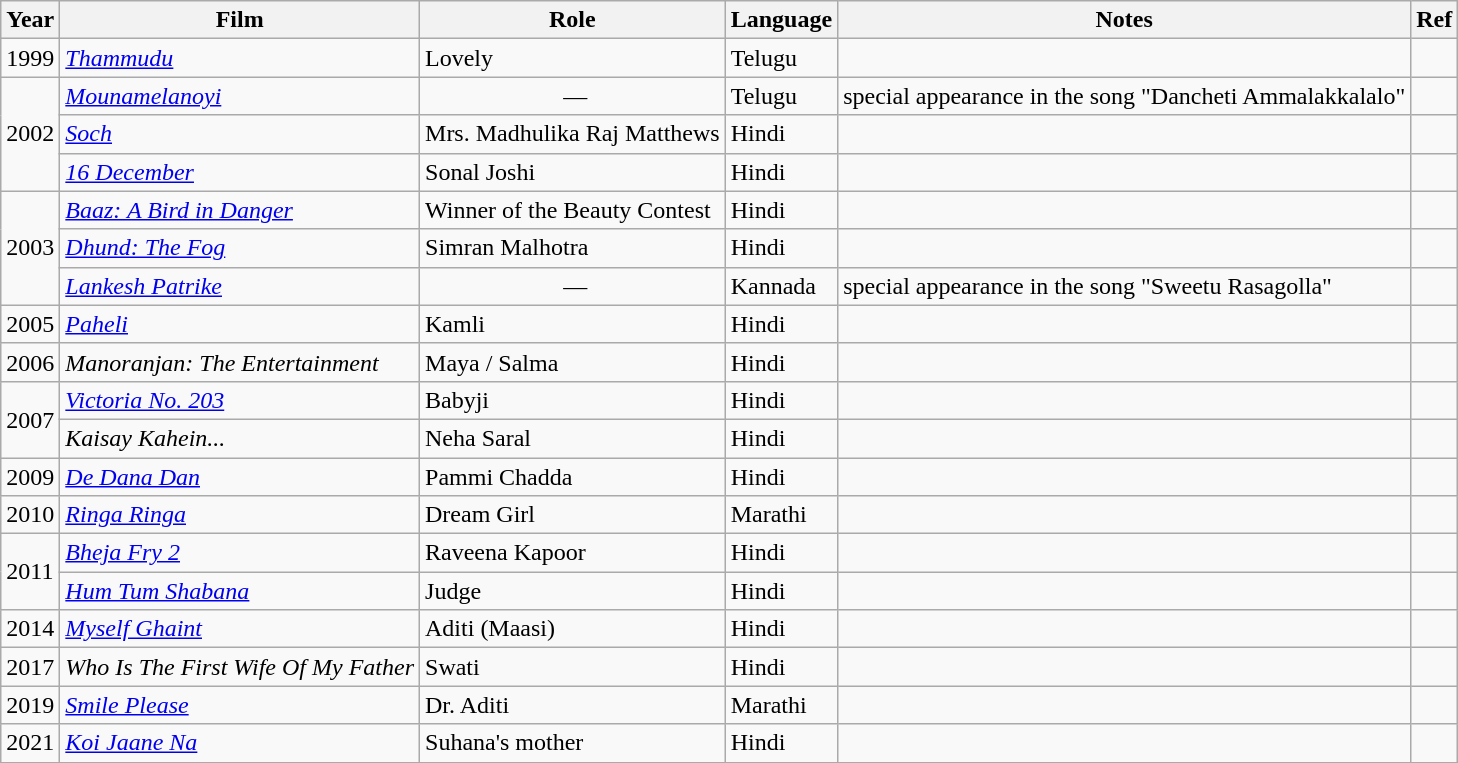<table class="wikitable sortable">
<tr>
<th>Year</th>
<th>Film</th>
<th>Role</th>
<th>Language</th>
<th>Notes</th>
<th>Ref</th>
</tr>
<tr>
<td>1999</td>
<td><em><a href='#'>Thammudu</a></em></td>
<td>Lovely</td>
<td>Telugu</td>
<td></td>
<td></td>
</tr>
<tr>
<td rowspan="3">2002</td>
<td><em><a href='#'>Mounamelanoyi</a></em></td>
<td style="text-align:center;"> —</td>
<td>Telugu</td>
<td>special appearance in the song "Dancheti Ammalakkalalo"</td>
<td></td>
</tr>
<tr>
<td><em><a href='#'>Soch</a></em></td>
<td>Mrs. Madhulika Raj Matthews</td>
<td>Hindi</td>
<td></td>
<td></td>
</tr>
<tr>
<td><em><a href='#'>16 December</a></em></td>
<td>Sonal Joshi</td>
<td>Hindi</td>
<td></td>
<td></td>
</tr>
<tr>
<td rowspan="3">2003</td>
<td><em><a href='#'>Baaz: A Bird in Danger</a></em></td>
<td>Winner of the Beauty Contest</td>
<td>Hindi</td>
<td></td>
<td></td>
</tr>
<tr>
<td><em><a href='#'>Dhund: The Fog</a></em></td>
<td>Simran Malhotra</td>
<td>Hindi</td>
<td></td>
<td></td>
</tr>
<tr>
<td><em><a href='#'>Lankesh Patrike</a></em></td>
<td style="text-align:center;"> —</td>
<td>Kannada</td>
<td>special appearance in the song "Sweetu Rasagolla"</td>
<td></td>
</tr>
<tr>
<td>2005</td>
<td><em><a href='#'>Paheli</a></em></td>
<td>Kamli</td>
<td>Hindi</td>
<td></td>
<td></td>
</tr>
<tr>
<td>2006</td>
<td><em>Manoranjan: The Entertainment</em></td>
<td>Maya / Salma</td>
<td>Hindi</td>
<td></td>
<td></td>
</tr>
<tr>
<td rowspan="2">2007</td>
<td><em><a href='#'>Victoria No. 203</a></em></td>
<td>Babyji</td>
<td>Hindi</td>
<td></td>
<td></td>
</tr>
<tr>
<td><em>Kaisay Kahein...</em></td>
<td>Neha Saral</td>
<td>Hindi</td>
<td></td>
<td></td>
</tr>
<tr>
<td>2009</td>
<td><em><a href='#'>De Dana Dan</a></em></td>
<td>Pammi Chadda</td>
<td>Hindi</td>
<td></td>
<td></td>
</tr>
<tr>
<td>2010</td>
<td><em><a href='#'>Ringa Ringa</a></em></td>
<td>Dream Girl</td>
<td>Marathi</td>
<td></td>
<td></td>
</tr>
<tr>
<td rowspan="2">2011</td>
<td><em><a href='#'>Bheja Fry 2</a></em></td>
<td>Raveena Kapoor</td>
<td>Hindi</td>
<td></td>
<td></td>
</tr>
<tr>
<td><em><a href='#'>Hum Tum Shabana</a></em></td>
<td>Judge</td>
<td>Hindi</td>
<td></td>
<td></td>
</tr>
<tr>
<td>2014</td>
<td><em><a href='#'>Myself Ghaint</a></em></td>
<td>Aditi (Maasi)</td>
<td>Hindi</td>
<td></td>
<td></td>
</tr>
<tr>
<td>2017</td>
<td><em>Who Is The First Wife Of My Father</em></td>
<td>Swati</td>
<td>Hindi</td>
<td></td>
<td></td>
</tr>
<tr>
<td>2019</td>
<td><em><a href='#'>Smile Please</a></em></td>
<td>Dr. Aditi</td>
<td>Marathi</td>
<td></td>
<td></td>
</tr>
<tr>
<td>2021</td>
<td><em><a href='#'>Koi Jaane Na</a></em></td>
<td>Suhana's mother</td>
<td>Hindi</td>
<td></td>
<td></td>
</tr>
<tr>
</tr>
</table>
